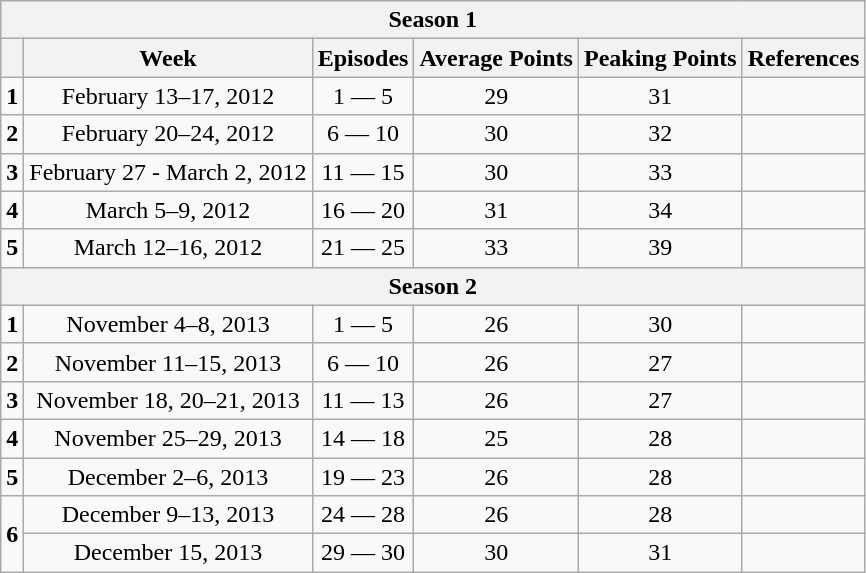<table class="wikitable" style="text-align:center;">
<tr>
<th colspan=6>Season 1</th>
</tr>
<tr>
<th></th>
<th>Week</th>
<th>Episodes</th>
<th>Average Points</th>
<th>Peaking Points</th>
<th>References</th>
</tr>
<tr>
<td><strong>1</strong></td>
<td>February 13–17, 2012</td>
<td>1 — 5</td>
<td>29</td>
<td>31</td>
<td></td>
</tr>
<tr>
<td><strong>2</strong></td>
<td>February 20–24, 2012</td>
<td>6 — 10</td>
<td>30</td>
<td>32</td>
<td></td>
</tr>
<tr>
<td><strong>3</strong></td>
<td>February 27 - March 2, 2012</td>
<td>11 — 15</td>
<td>30</td>
<td>33</td>
<td></td>
</tr>
<tr>
<td><strong>4</strong></td>
<td>March 5–9, 2012</td>
<td>16 — 20</td>
<td>31</td>
<td>34</td>
<td></td>
</tr>
<tr>
<td><strong>5</strong></td>
<td>March 12–16, 2012</td>
<td>21 — 25</td>
<td>33</td>
<td>39</td>
<td></td>
</tr>
<tr>
<th colspan=6>Season 2</th>
</tr>
<tr>
<td><strong>1</strong></td>
<td>November 4–8, 2013</td>
<td>1 — 5</td>
<td>26</td>
<td>30</td>
<td></td>
</tr>
<tr>
<td><strong>2</strong></td>
<td>November 11–15, 2013</td>
<td>6 — 10</td>
<td>26</td>
<td>27</td>
<td></td>
</tr>
<tr>
<td><strong>3</strong></td>
<td>November 18, 20–21, 2013</td>
<td>11 — 13</td>
<td>26</td>
<td>27</td>
<td></td>
</tr>
<tr>
<td><strong>4</strong></td>
<td>November 25–29, 2013</td>
<td>14 — 18</td>
<td>25</td>
<td>28</td>
<td></td>
</tr>
<tr>
<td><strong>5</strong></td>
<td>December 2–6, 2013</td>
<td>19 — 23</td>
<td>26</td>
<td>28</td>
<td></td>
</tr>
<tr>
<td rowspan=2><strong>6</strong></td>
<td>December 9–13, 2013</td>
<td>24 — 28</td>
<td>26</td>
<td>28</td>
<td></td>
</tr>
<tr>
<td>December 15, 2013</td>
<td>29 — 30</td>
<td>30</td>
<td>31</td>
<td></td>
</tr>
</table>
